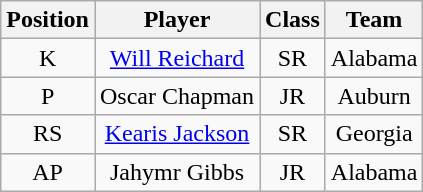<table class="wikitable sortable">
<tr>
<th>Position</th>
<th>Player</th>
<th>Class</th>
<th>Team</th>
</tr>
<tr style="text-align:center;">
<td>K</td>
<td><a href='#'>Will Reichard</a></td>
<td>SR</td>
<td>Alabama</td>
</tr>
<tr style="text-align:center;">
<td>P</td>
<td>Oscar Chapman</td>
<td>JR</td>
<td>Auburn</td>
</tr>
<tr style="text-align:center;">
<td>RS</td>
<td><a href='#'>Kearis Jackson</a></td>
<td>SR</td>
<td>Georgia</td>
</tr>
<tr style="text-align:center;">
<td>AP</td>
<td>Jahymr Gibbs</td>
<td>JR</td>
<td>Alabama</td>
</tr>
</table>
